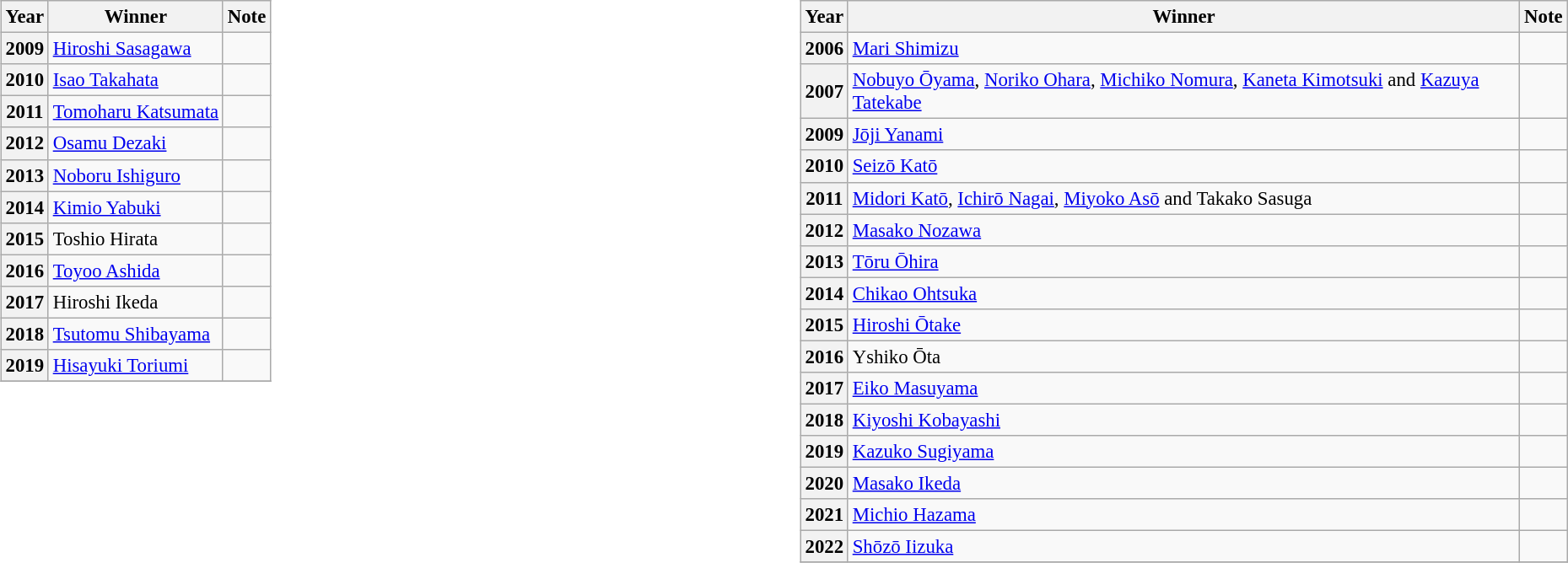<table border="0" cellpadding="5" cellspacing="0" width="100%">
<tr>
<th width=50% valign="top" align="left" style="font-weight:normal"><br><table class="wikitable" style="font-size: 95%;">
<tr>
<th>Year</th>
<th>Winner</th>
<th>Note</th>
</tr>
<tr>
<th>2009</th>
<td><a href='#'>Hiroshi Sasagawa</a></td>
<td></td>
</tr>
<tr>
<th>2010</th>
<td><a href='#'>Isao Takahata</a></td>
<td></td>
</tr>
<tr>
<th>2011</th>
<td><a href='#'>Tomoharu Katsumata</a></td>
<td></td>
</tr>
<tr>
<th>2012</th>
<td><a href='#'>Osamu Dezaki</a></td>
<td></td>
</tr>
<tr>
<th>2013</th>
<td><a href='#'>Noboru Ishiguro</a></td>
<td></td>
</tr>
<tr>
<th>2014</th>
<td><a href='#'>Kimio Yabuki</a></td>
<td></td>
</tr>
<tr>
<th>2015</th>
<td>Toshio Hirata</td>
<td></td>
</tr>
<tr>
<th>2016</th>
<td><a href='#'>Toyoo Ashida</a></td>
<td></td>
</tr>
<tr>
<th>2017</th>
<td>Hiroshi Ikeda</td>
<td></td>
</tr>
<tr>
<th>2018</th>
<td><a href='#'>Tsutomu Shibayama</a></td>
<td></td>
</tr>
<tr>
<th>2019</th>
<td><a href='#'>Hisayuki Toriumi</a></td>
<td></td>
</tr>
<tr>
</tr>
</table>
</th>
<th width=50% valign="top" align="left" style="font-weight:normal"><br><table class="wikitable" style="font-size: 95%;">
<tr>
<th>Year</th>
<th>Winner</th>
<th>Note</th>
</tr>
<tr>
<th>2006</th>
<td><a href='#'>Mari Shimizu</a></td>
<td></td>
</tr>
<tr>
<th>2007</th>
<td><a href='#'>Nobuyo Ōyama</a>, <a href='#'>Noriko Ohara</a>, <a href='#'>Michiko Nomura</a>, <a href='#'>Kaneta Kimotsuki</a> and <a href='#'>Kazuya Tatekabe</a></td>
<td></td>
</tr>
<tr>
<th>2009</th>
<td><a href='#'>Jōji Yanami</a></td>
<td></td>
</tr>
<tr>
<th>2010</th>
<td><a href='#'>Seizō Katō</a></td>
<td></td>
</tr>
<tr>
<th>2011</th>
<td><a href='#'>Midori Katō</a>, <a href='#'>Ichirō Nagai</a>, <a href='#'>Miyoko Asō</a> and Takako Sasuga</td>
<td></td>
</tr>
<tr>
<th>2012</th>
<td><a href='#'>Masako Nozawa</a></td>
<td></td>
</tr>
<tr>
<th>2013</th>
<td><a href='#'>Tōru Ōhira</a></td>
<td></td>
</tr>
<tr>
<th>2014</th>
<td><a href='#'>Chikao Ohtsuka</a></td>
<td></td>
</tr>
<tr>
<th>2015</th>
<td><a href='#'>Hiroshi Ōtake</a></td>
<td></td>
</tr>
<tr>
<th>2016</th>
<td>Yshiko Ōta</td>
<td></td>
</tr>
<tr>
<th>2017</th>
<td><a href='#'>Eiko Masuyama</a></td>
<td></td>
</tr>
<tr>
<th>2018</th>
<td><a href='#'>Kiyoshi Kobayashi</a></td>
<td></td>
</tr>
<tr>
<th>2019</th>
<td><a href='#'>Kazuko Sugiyama</a></td>
<td></td>
</tr>
<tr>
<th>2020</th>
<td><a href='#'>Masako Ikeda</a></td>
<td></td>
</tr>
<tr>
<th>2021</th>
<td><a href='#'>Michio Hazama</a></td>
<td></td>
</tr>
<tr>
<th>2022</th>
<td><a href='#'>Shōzō Iizuka</a></td>
<td></td>
</tr>
<tr>
</tr>
</table>
</th>
</tr>
</table>
